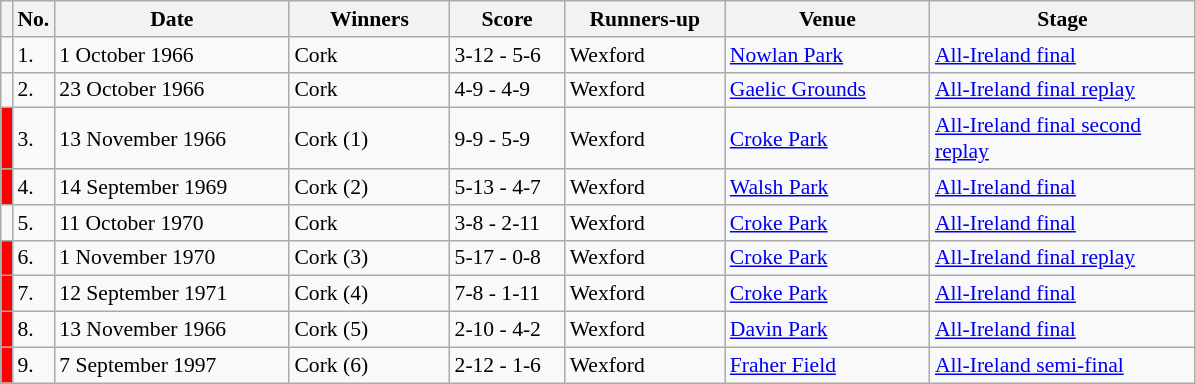<table class="wikitable" style="font-size:90%">
<tr>
<th width=1></th>
<th width=5>No.</th>
<th width=150>Date</th>
<th width=100>Winners</th>
<th width=70>Score</th>
<th width=100>Runners-up</th>
<th width=130>Venue</th>
<th width=170>Stage</th>
</tr>
<tr>
<td></td>
<td>1.</td>
<td>1 October 1966</td>
<td>Cork</td>
<td>3-12 - 5-6</td>
<td>Wexford</td>
<td><a href='#'>Nowlan Park</a></td>
<td><a href='#'>All-Ireland final</a></td>
</tr>
<tr>
<td></td>
<td>2.</td>
<td>23 October 1966</td>
<td>Cork</td>
<td>4-9 - 4-9</td>
<td>Wexford</td>
<td><a href='#'>Gaelic Grounds</a></td>
<td><a href='#'>All-Ireland final replay</a></td>
</tr>
<tr>
<td style="background-color:#FF0000"></td>
<td>3.</td>
<td>13 November 1966</td>
<td>Cork (1)</td>
<td>9-9 - 5-9</td>
<td>Wexford</td>
<td><a href='#'>Croke Park</a></td>
<td><a href='#'>All-Ireland final second replay</a></td>
</tr>
<tr>
<td style="background-color:#FF0000"></td>
<td>4.</td>
<td>14 September 1969</td>
<td>Cork (2)</td>
<td>5-13 - 4-7</td>
<td>Wexford</td>
<td><a href='#'>Walsh Park</a></td>
<td><a href='#'>All-Ireland final</a></td>
</tr>
<tr>
<td></td>
<td>5.</td>
<td>11 October 1970</td>
<td>Cork</td>
<td>3-8 - 2-11</td>
<td>Wexford</td>
<td><a href='#'>Croke Park</a></td>
<td><a href='#'>All-Ireland final</a></td>
</tr>
<tr>
<td style="background-color:#FF0000"></td>
<td>6.</td>
<td>1 November 1970</td>
<td>Cork (3)</td>
<td>5-17 - 0-8</td>
<td>Wexford</td>
<td><a href='#'>Croke Park</a></td>
<td><a href='#'>All-Ireland final replay</a></td>
</tr>
<tr>
<td style="background-color:#FF0000"></td>
<td>7.</td>
<td>12 September 1971</td>
<td>Cork (4)</td>
<td>7-8 - 1-11</td>
<td>Wexford</td>
<td><a href='#'>Croke Park</a></td>
<td><a href='#'>All-Ireland final</a></td>
</tr>
<tr>
<td style="background-color:#FF0000"></td>
<td>8.</td>
<td>13 November 1966</td>
<td>Cork (5)</td>
<td>2-10 - 4-2</td>
<td>Wexford</td>
<td><a href='#'>Davin Park</a></td>
<td><a href='#'>All-Ireland final</a></td>
</tr>
<tr>
<td style="background-color:#FF0000"></td>
<td>9.</td>
<td>7 September 1997</td>
<td>Cork (6)</td>
<td>2-12 - 1-6</td>
<td>Wexford</td>
<td><a href='#'>Fraher Field</a></td>
<td><a href='#'>All-Ireland semi-final</a></td>
</tr>
</table>
